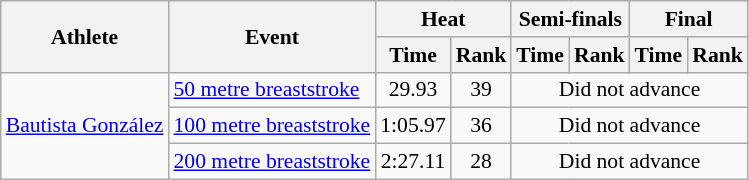<table class="wikitable" style="font-size:90%; text-align:center">
<tr>
<th rowspan="2">Athlete</th>
<th rowspan="2">Event</th>
<th colspan="2">Heat</th>
<th colspan="2">Semi-finals</th>
<th colspan="2">Final</th>
</tr>
<tr>
<th>Time</th>
<th>Rank</th>
<th>Time</th>
<th>Rank</th>
<th>Time</th>
<th>Rank</th>
</tr>
<tr>
<td align="left" rowspan=3><a href='#'>Bautista González</a></td>
<td align="left"><a href='#'>50 metre breaststroke</a></td>
<td>29.93</td>
<td>39</td>
<td colspan="4">Did not advance</td>
</tr>
<tr>
<td align="left"><a href='#'>100 metre breaststroke</a></td>
<td>1:05.97</td>
<td>36</td>
<td colspan="4">Did not advance</td>
</tr>
<tr>
<td align="left"><a href='#'>200 metre breaststroke</a></td>
<td>2:27.11</td>
<td>28</td>
<td colspan="4">Did not advance</td>
</tr>
</table>
